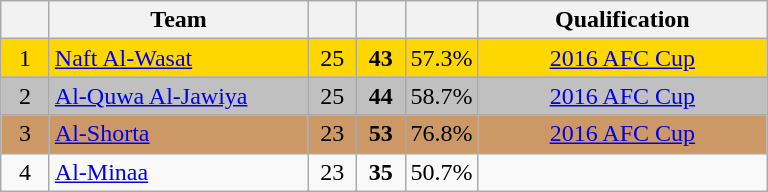<table class="wikitable" style="text-align:center">
<tr>
<th width="25"></th>
<th width="165">Team</th>
<th width="25"></th>
<th width="25"></th>
<th width="25"></th>
<th width="185">Qualification</th>
</tr>
<tr style="background:#FFD700;">
<td>1</td>
<td align=left><a href='#'>Naft Al-Wasat</a></td>
<td>25</td>
<td><strong>43</strong></td>
<td>57.3%</td>
<td><a href='#'>2016 AFC Cup</a></td>
</tr>
<tr style="background:#C0C0C0;">
<td>2</td>
<td align=left><a href='#'>Al-Quwa Al-Jawiya</a></td>
<td>25</td>
<td><strong>44</strong></td>
<td>58.7%</td>
<td><a href='#'>2016 AFC Cup</a></td>
</tr>
<tr style="background:#c96;">
<td>3</td>
<td align=left><a href='#'>Al-Shorta</a></td>
<td>23</td>
<td><strong>53</strong></td>
<td>76.8%</td>
<td><a href='#'>2016 AFC Cup</a> </td>
</tr>
<tr>
<td>4</td>
<td align=left><a href='#'>Al-Minaa</a></td>
<td>23</td>
<td><strong>35</strong></td>
<td>50.7%</td>
</tr>
</table>
